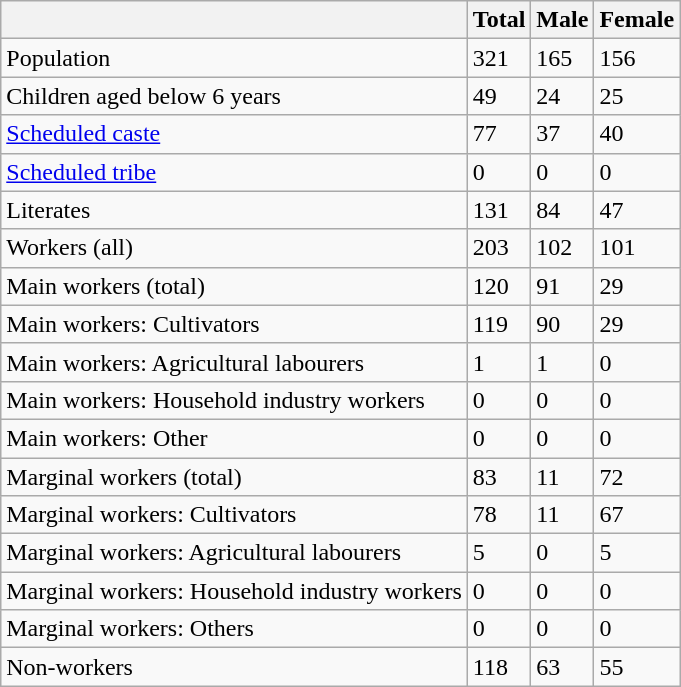<table class="wikitable sortable">
<tr>
<th></th>
<th>Total</th>
<th>Male</th>
<th>Female</th>
</tr>
<tr>
<td>Population</td>
<td>321</td>
<td>165</td>
<td>156</td>
</tr>
<tr>
<td>Children aged below 6 years</td>
<td>49</td>
<td>24</td>
<td>25</td>
</tr>
<tr>
<td><a href='#'>Scheduled caste</a></td>
<td>77</td>
<td>37</td>
<td>40</td>
</tr>
<tr>
<td><a href='#'>Scheduled tribe</a></td>
<td>0</td>
<td>0</td>
<td>0</td>
</tr>
<tr>
<td>Literates</td>
<td>131</td>
<td>84</td>
<td>47</td>
</tr>
<tr>
<td>Workers (all)</td>
<td>203</td>
<td>102</td>
<td>101</td>
</tr>
<tr>
<td>Main workers (total)</td>
<td>120</td>
<td>91</td>
<td>29</td>
</tr>
<tr>
<td>Main workers: Cultivators</td>
<td>119</td>
<td>90</td>
<td>29</td>
</tr>
<tr>
<td>Main workers: Agricultural labourers</td>
<td>1</td>
<td>1</td>
<td>0</td>
</tr>
<tr>
<td>Main workers: Household industry workers</td>
<td>0</td>
<td>0</td>
<td>0</td>
</tr>
<tr>
<td>Main workers: Other</td>
<td>0</td>
<td>0</td>
<td>0</td>
</tr>
<tr>
<td>Marginal workers (total)</td>
<td>83</td>
<td>11</td>
<td>72</td>
</tr>
<tr>
<td>Marginal workers: Cultivators</td>
<td>78</td>
<td>11</td>
<td>67</td>
</tr>
<tr>
<td>Marginal workers: Agricultural labourers</td>
<td>5</td>
<td>0</td>
<td>5</td>
</tr>
<tr>
<td>Marginal workers: Household industry workers</td>
<td>0</td>
<td>0</td>
<td>0</td>
</tr>
<tr>
<td>Marginal workers: Others</td>
<td>0</td>
<td>0</td>
<td>0</td>
</tr>
<tr>
<td>Non-workers</td>
<td>118</td>
<td>63</td>
<td>55</td>
</tr>
</table>
